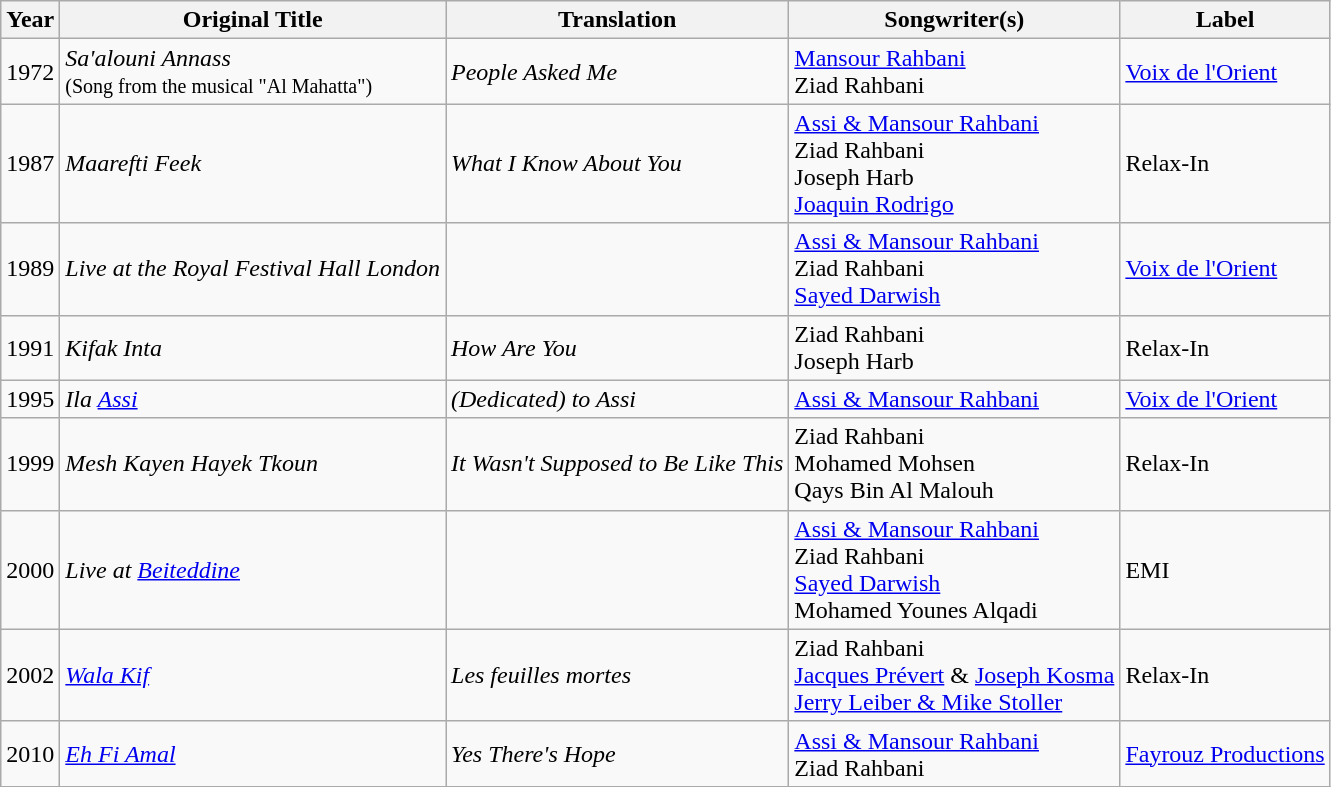<table class="wikitable sortable" border="2">
<tr>
<th scope="col">Year</th>
<th scope="col">Original Title</th>
<th scope="col">Translation</th>
<th scope="col">Songwriter(s)</th>
<th scope="col">Label</th>
</tr>
<tr>
<td>1972</td>
<td><em>Sa'alouni Annass</em><br><small>(Song from the musical "Al Mahatta")</small></td>
<td><em>People Asked Me</em></td>
<td><a href='#'>Mansour Rahbani</a><br>Ziad Rahbani</td>
<td><a href='#'>Voix de l'Orient</a></td>
</tr>
<tr>
<td>1987</td>
<td><em>Maarefti Feek</em></td>
<td><em>What I Know About You</em></td>
<td><a href='#'>Assi & Mansour Rahbani</a><br>Ziad Rahbani<br>Joseph Harb<br><a href='#'>Joaquin Rodrigo</a></td>
<td>Relax-In</td>
</tr>
<tr>
<td>1989</td>
<td><em>Live at the Royal Festival Hall London</em></td>
<td></td>
<td><a href='#'>Assi & Mansour Rahbani</a><br>Ziad Rahbani<br><a href='#'>Sayed Darwish</a></td>
<td><a href='#'>Voix de l'Orient</a></td>
</tr>
<tr>
<td>1991</td>
<td><em>Kifak Inta</em></td>
<td><em>How Are You</em></td>
<td>Ziad Rahbani<br>Joseph Harb</td>
<td>Relax-In</td>
</tr>
<tr>
<td>1995</td>
<td><em>Ila <a href='#'>Assi</a></em></td>
<td><em>(Dedicated) to Assi</em></td>
<td><a href='#'>Assi & Mansour Rahbani</a></td>
<td><a href='#'>Voix de l'Orient</a></td>
</tr>
<tr>
<td>1999</td>
<td><em>Mesh Kayen Hayek Tkoun</em></td>
<td><em>It Wasn't Supposed to Be Like This</em></td>
<td>Ziad Rahbani<br>Mohamed Mohsen<br>Qays Bin Al Malouh</td>
<td>Relax-In</td>
</tr>
<tr>
<td>2000</td>
<td><em>Live at <a href='#'>Beiteddine</a></em></td>
<td></td>
<td><a href='#'>Assi & Mansour Rahbani</a><br>Ziad Rahbani<br><a href='#'>Sayed Darwish</a><br>Mohamed Younes Alqadi</td>
<td>EMI</td>
</tr>
<tr>
<td>2002</td>
<td><em><a href='#'>Wala Kif</a></em></td>
<td><em>Les feuilles mortes</em></td>
<td>Ziad Rahbani<br><a href='#'>Jacques Prévert</a> & <a href='#'>Joseph Kosma</a><br><a href='#'>Jerry Leiber & Mike Stoller</a></td>
<td>Relax-In</td>
</tr>
<tr>
<td>2010</td>
<td><em><a href='#'>Eh Fi Amal</a></em></td>
<td><em>Yes There's Hope</em></td>
<td><a href='#'>Assi & Mansour Rahbani</a><br>Ziad Rahbani</td>
<td><a href='#'>Fayrouz Productions</a></td>
</tr>
</table>
